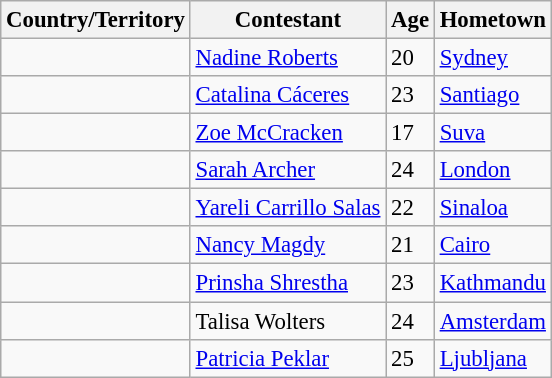<table class="wikitable sortable" style="font-size: 95%;">
<tr>
<th>Country/Territory</th>
<th>Contestant</th>
<th>Age</th>
<th>Hometown</th>
</tr>
<tr>
<td></td>
<td><a href='#'>Nadine Roberts</a></td>
<td>20</td>
<td><a href='#'>Sydney</a></td>
</tr>
<tr>
<td></td>
<td><a href='#'>Catalina Cáceres</a></td>
<td>23</td>
<td><a href='#'>Santiago</a></td>
</tr>
<tr>
<td></td>
<td><a href='#'>Zoe McCracken</a></td>
<td>17</td>
<td><a href='#'>Suva</a></td>
</tr>
<tr>
<td></td>
<td><a href='#'>Sarah Archer</a></td>
<td>24</td>
<td><a href='#'>London</a></td>
</tr>
<tr>
<td></td>
<td><a href='#'>Yareli Carrillo Salas</a></td>
<td>22</td>
<td><a href='#'>Sinaloa</a></td>
</tr>
<tr>
<td></td>
<td><a href='#'>Nancy Magdy</a></td>
<td>21</td>
<td><a href='#'>Cairo</a></td>
</tr>
<tr>
<td></td>
<td><a href='#'>Prinsha Shrestha</a></td>
<td>23</td>
<td><a href='#'>Kathmandu</a></td>
</tr>
<tr>
<td></td>
<td>Talisa Wolters</td>
<td>24</td>
<td><a href='#'>Amsterdam</a></td>
</tr>
<tr>
<td></td>
<td><a href='#'>Patricia Peklar</a></td>
<td>25</td>
<td><a href='#'>Ljubljana</a></td>
</tr>
</table>
